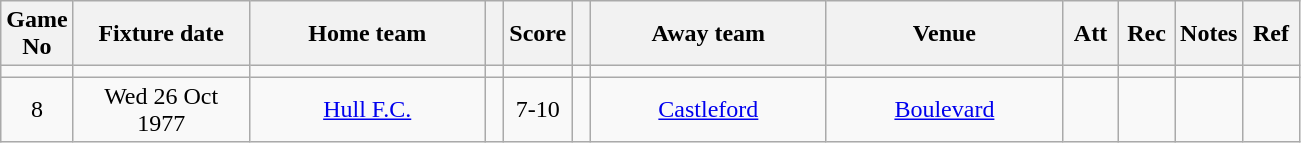<table class="wikitable" style="text-align:center;">
<tr>
<th width=20 abbr="No">Game No</th>
<th width=110 abbr="Date">Fixture date</th>
<th width=150 abbr="Home team">Home team</th>
<th width=5 abbr="space"></th>
<th width=20 abbr="Score">Score</th>
<th width=5 abbr="space"></th>
<th width=150 abbr="Away team">Away team</th>
<th width=150 abbr="Venue">Venue</th>
<th width=30 abbr="Att">Att</th>
<th width=30 abbr="Rec">Rec</th>
<th width=20 abbr="Notes">Notes</th>
<th width=30 abbr="Ref">Ref</th>
</tr>
<tr>
<td></td>
<td></td>
<td></td>
<td></td>
<td></td>
<td></td>
<td></td>
<td></td>
<td></td>
<td></td>
<td></td>
<td></td>
</tr>
<tr>
<td>8</td>
<td>Wed 26 Oct 1977</td>
<td><a href='#'>Hull F.C.</a></td>
<td></td>
<td>7-10</td>
<td></td>
<td><a href='#'>Castleford</a></td>
<td><a href='#'>Boulevard</a></td>
<td></td>
<td></td>
<td></td>
<td></td>
</tr>
</table>
